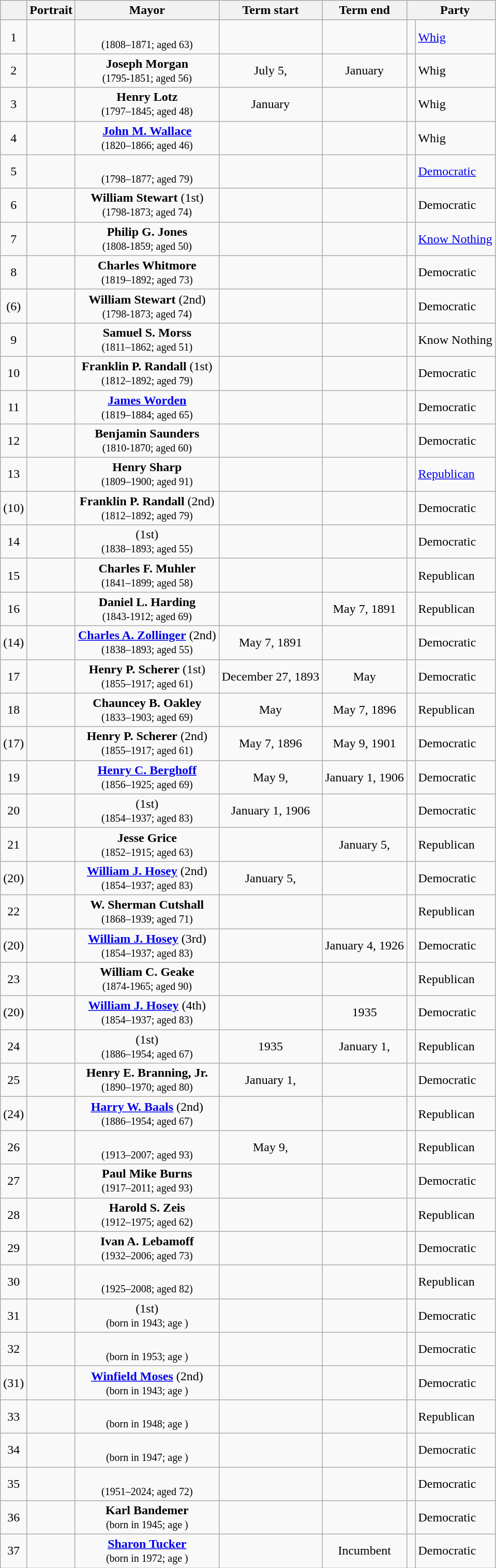<table class="wikitable sortable">
<tr>
<th align=center></th>
<th>Portrait</th>
<th>Mayor</th>
<th>Term start</th>
<th>Term end</th>
<th class=unsortable> </th>
<th style="border-left-style:hidden; padding:0.1em 0;">Party</th>
</tr>
<tr>
<td align=center>1</td>
<td></td>
<td align=center><strong></strong><br><small>(1808–1871; aged 63)</small></td>
<td align=center></td>
<td align=center></td>
<td bgcolor=></td>
<td><a href='#'>Whig</a></td>
</tr>
<tr>
<td align=center>2</td>
<td></td>
<td align=center><strong>Joseph Morgan</strong><br><small>(1795-1851; aged 56)</small></td>
<td align=center>July 5, </td>
<td align=center>January </td>
<td bgcolor=></td>
<td>Whig</td>
</tr>
<tr>
<td align=center>3</td>
<td></td>
<td align=center><strong>Henry Lotz</strong><br><small>(1797–1845; aged 48)</small></td>
<td align=center>January </td>
<td align=center></td>
<td bgcolor=></td>
<td>Whig</td>
</tr>
<tr>
<td align=center>4</td>
<td></td>
<td align=center><strong><a href='#'>John M. Wallace</a></strong><br><small>(1820–1866; aged 46)</small></td>
<td align=center></td>
<td align=center></td>
<td bgcolor=></td>
<td>Whig</td>
</tr>
<tr>
<td align=center>5</td>
<td></td>
<td align=center><strong></strong><br><small>(1798–1877; aged 79)</small></td>
<td align=center></td>
<td align=center></td>
<td bgcolor=></td>
<td><a href='#'>Democratic</a></td>
</tr>
<tr>
<td align=center>6</td>
<td></td>
<td align=center><strong>William Stewart</strong> (1st)<br><small>(1798-1873; aged 74)</small></td>
<td align=center></td>
<td align=center></td>
<td bgcolor=></td>
<td>Democratic</td>
</tr>
<tr>
<td align=center>7</td>
<td></td>
<td align=center><strong>Philip G. Jones</strong><br><small>(1808-1859; aged 50)</small></td>
<td align=center></td>
<td align=center></td>
<td bgcolor=></td>
<td><a href='#'>Know Nothing</a></td>
</tr>
<tr>
<td align=center>8</td>
<td></td>
<td align=center><strong>Charles Whitmore</strong><br><small>(1819–1892; aged 73)</small></td>
<td align=center></td>
<td align=center></td>
<td bgcolor=></td>
<td>Democratic</td>
</tr>
<tr>
<td align=center>(6)</td>
<td></td>
<td align=center><strong>William Stewart</strong> (2nd)<br><small>(1798-1873; aged 74)</small></td>
<td align=center></td>
<td align=center></td>
<td bgcolor=></td>
<td>Democratic</td>
</tr>
<tr>
<td align=center>9</td>
<td></td>
<td align=center><strong>Samuel S. Morss</strong><br><small>(1811–1862; aged 51)</small></td>
<td align=center></td>
<td align=center></td>
<td bgcolor=></td>
<td>Know Nothing</td>
</tr>
<tr>
<td align=center>10</td>
<td></td>
<td align=center><strong>Franklin P. Randall</strong> (1st)<br><small>(1812–1892; aged 79)</small></td>
<td align=center></td>
<td align=center></td>
<td bgcolor=></td>
<td>Democratic</td>
</tr>
<tr>
<td align=center>11</td>
<td></td>
<td align=center><strong><a href='#'>James Worden</a></strong><br><small>(1819–1884; aged 65)</small></td>
<td align=center></td>
<td align=center></td>
<td bgcolor=></td>
<td>Democratic</td>
</tr>
<tr>
<td align=center>12</td>
<td></td>
<td align=center><strong>Benjamin Saunders</strong><br><small>(1810-1870; aged 60)</small></td>
<td align=center></td>
<td align=center></td>
<td bgcolor=></td>
<td>Democratic</td>
</tr>
<tr>
<td align=center>13</td>
<td></td>
<td align=center><strong>Henry Sharp</strong><br><small>(1809–1900; aged 91)</small></td>
<td align=center></td>
<td align=center></td>
<td bgcolor=></td>
<td><a href='#'>Republican</a></td>
</tr>
<tr>
<td align=center>(10)</td>
<td></td>
<td align=center><strong>Franklin P. Randall</strong> (2nd)<br><small>(1812–1892; aged 79)</small></td>
<td align=center></td>
<td align=center></td>
<td bgcolor=></td>
<td>Democratic</td>
</tr>
<tr>
<td align=center>14</td>
<td></td>
<td align=center><strong></strong> (1st)<br><small>(1838–1893; aged 55)</small></td>
<td align=center></td>
<td align=center></td>
<td bgcolor=></td>
<td>Democratic</td>
</tr>
<tr>
<td align=center>15</td>
<td></td>
<td align=center><strong>Charles F. Muhler</strong><br><small>(1841–1899; aged 58)</small></td>
<td align=center></td>
<td align=center></td>
<td bgcolor=></td>
<td>Republican</td>
</tr>
<tr>
<td align=center>16</td>
<td></td>
<td align=center><strong>Daniel L. Harding</strong><br><small>(1843-1912; aged 69)</small></td>
<td align=center></td>
<td align=center>May 7, 1891</td>
<td bgcolor=></td>
<td>Republican</td>
</tr>
<tr>
<td align=center>(14)</td>
<td></td>
<td align=center><strong><a href='#'>Charles A. Zollinger</a></strong> (2nd)<br><small>(1838–1893; aged 55)</small></td>
<td align=center>May 7, 1891</td>
<td align=center></td>
<td bgcolor=></td>
<td>Democratic</td>
</tr>
<tr>
<td align=center>17</td>
<td></td>
<td align=center><strong>Henry P. Scherer</strong> (1st)<br><small>(1855–1917; aged 61)</small></td>
<td align=center>December 27, 1893</td>
<td align=center>May </td>
<td bgcolor=></td>
<td>Democratic</td>
</tr>
<tr>
<td align=center>18</td>
<td></td>
<td align=center><strong>Chauncey B. Oakley</strong><br><small>(1833–1903; aged 69)</small></td>
<td align=center>May </td>
<td align=center>May 7, 1896</td>
<td bgcolor=></td>
<td>Republican</td>
</tr>
<tr>
<td align=center>(17)</td>
<td></td>
<td align=center><strong>Henry P. Scherer</strong> (2nd)<br><small>(1855–1917; aged 61)</small></td>
<td align=center>May 7, 1896</td>
<td align=center>May 9, 1901</td>
<td bgcolor=></td>
<td>Democratic</td>
</tr>
<tr>
<td align=center>19</td>
<td></td>
<td align=center><strong><a href='#'>Henry C. Berghoff</a></strong><br><small>(1856–1925; aged 69)</small></td>
<td align=center>May 9, </td>
<td align=center>January 1, 1906</td>
<td bgcolor=></td>
<td>Democratic</td>
</tr>
<tr>
<td align=center>20</td>
<td></td>
<td align=center><strong></strong> (1st)<br><small>(1854–1937; aged 83)</small></td>
<td align=center>January 1, 1906</td>
<td align=center></td>
<td bgcolor=></td>
<td>Democratic</td>
</tr>
<tr>
<td align=center>21</td>
<td></td>
<td align=center><strong>Jesse Grice</strong><br><small>(1852–1915; aged 63)</small></td>
<td align=center></td>
<td align=center>January 5, </td>
<td bgcolor=></td>
<td>Republican</td>
</tr>
<tr>
<td align=center>(20)</td>
<td></td>
<td align=center><strong><a href='#'>William J. Hosey</a></strong> (2nd)<br><small>(1854–1937; aged 83)</small></td>
<td align=center>January 5, </td>
<td align=center></td>
<td bgcolor=></td>
<td>Democratic</td>
</tr>
<tr>
<td align=center>22</td>
<td></td>
<td align=center><strong>W. Sherman Cutshall</strong><br><small>(1868–1939; aged 71)</small></td>
<td align=center></td>
<td align=center></td>
<td bgcolor=></td>
<td>Republican</td>
</tr>
<tr>
<td align=center>(20)</td>
<td></td>
<td align=center><strong><a href='#'>William J. Hosey</a></strong> (3rd)<br><small>(1854–1937; aged 83)</small></td>
<td align=center></td>
<td align=center>January 4, 1926</td>
<td bgcolor=></td>
<td>Democratic</td>
</tr>
<tr>
<td align=center>23</td>
<td></td>
<td align=center><strong>William C. Geake</strong><br><small>(1874-1965; aged 90)</small></td>
<td align=center></td>
<td align=center></td>
<td bgcolor=></td>
<td>Republican</td>
</tr>
<tr>
<td align=center>(20)</td>
<td></td>
<td align=center><strong><a href='#'>William J. Hosey</a></strong> (4th)<br><small>(1854–1937; aged 83)</small></td>
<td align=center></td>
<td align=center>1935</td>
<td bgcolor=></td>
<td>Democratic</td>
</tr>
<tr>
<td align=center>24</td>
<td></td>
<td align=center><strong></strong> (1st)<br><small>(1886–1954; aged 67)</small></td>
<td align=center>1935</td>
<td align=center>January 1, </td>
<td bgcolor=></td>
<td>Republican</td>
</tr>
<tr>
<td align=center>25</td>
<td></td>
<td align=center><strong>Henry E. Branning, Jr.</strong><br><small>(1890–1970; aged 80)</small></td>
<td align=center>January 1, </td>
<td align=center></td>
<td bgcolor=></td>
<td>Democratic</td>
</tr>
<tr>
<td align=center>(24)</td>
<td></td>
<td align=center><strong><a href='#'>Harry W. Baals</a></strong> (2nd)<br><small>(1886–1954; aged 67)</small></td>
<td align=center></td>
<td align=center></td>
<td bgcolor=></td>
<td>Republican</td>
</tr>
<tr>
<td align=center>26</td>
<td></td>
<td align=center><strong></strong><br><small>(1913–2007; aged 93)</small></td>
<td align=center>May 9, </td>
<td align=center></td>
<td bgcolor=></td>
<td>Republican</td>
</tr>
<tr>
<td align=center>27</td>
<td></td>
<td align=center><strong>Paul Mike Burns</strong><br><small>(1917–2011; aged 93)</small></td>
<td align=center></td>
<td align=center></td>
<td bgcolor=></td>
<td>Democratic</td>
</tr>
<tr>
<td align=center>28</td>
<td></td>
<td align=center><strong>Harold S. Zeis</strong><br><small>(1912–1975; aged 62)</small></td>
<td align=center></td>
<td align=center></td>
<td bgcolor=></td>
<td>Republican</td>
</tr>
<tr>
<td align=center>29</td>
<td></td>
<td align=center><strong>Ivan A. Lebamoff</strong><br><small>(1932–2006; aged 73)</small></td>
<td align=center></td>
<td align=center></td>
<td bgcolor=></td>
<td>Democratic</td>
</tr>
<tr>
<td align=center>30</td>
<td></td>
<td align=center><strong></strong><br><small>(1925–2008; aged 82)</small></td>
<td align=center></td>
<td align=center></td>
<td bgcolor=></td>
<td>Republican</td>
</tr>
<tr>
<td align=center>31</td>
<td></td>
<td align=center><strong></strong> (1st)<br><small>(born in 1943; age )</small></td>
<td align=center></td>
<td align=center></td>
<td bgcolor=></td>
<td>Democratic</td>
</tr>
<tr>
<td align=center>32</td>
<td></td>
<td align=center><strong></strong><br><small>(born in 1953; age )</small></td>
<td align=center></td>
<td align=center></td>
<td bgcolor=></td>
<td>Democratic</td>
</tr>
<tr>
<td align=center>(31)</td>
<td></td>
<td align=center><strong><a href='#'>Winfield Moses</a></strong> (2nd)<br> <small>(born in 1943; age )</small></td>
<td align=center></td>
<td align=center></td>
<td bgcolor=></td>
<td>Democratic</td>
</tr>
<tr>
<td align=center>33</td>
<td></td>
<td align=center><strong></strong><br><small>(born in 1948; age )</small></td>
<td align=center></td>
<td align=center></td>
<td bgcolor=></td>
<td>Republican</td>
</tr>
<tr>
<td align=center>34</td>
<td></td>
<td align=center><strong></strong><br><small>(born in 1947; age )</small></td>
<td align=center></td>
<td align=center></td>
<td bgcolor=></td>
<td>Democratic</td>
</tr>
<tr>
<td align=center>35</td>
<td></td>
<td align=center><strong></strong><br><small>(1951–2024; aged 72)</small></td>
<td align=center></td>
<td align=center></td>
<td bgcolor=></td>
<td>Democratic</td>
</tr>
<tr>
<td align=center>36</td>
<td></td>
<td align=center><strong>Karl Bandemer</strong><br><small>(born in 1945; age )</small></td>
<td align=center></td>
<td align=center></td>
<td bgcolor=></td>
<td>Democratic</td>
</tr>
<tr>
<td align=center>37</td>
<td></td>
<td align=center><strong><a href='#'>Sharon Tucker</a></strong><br><small>(born in 1972; age )</small></td>
<td align=center></td>
<td align=center>Incumbent</td>
<td bgcolor=></td>
<td>Democratic</td>
</tr>
</table>
